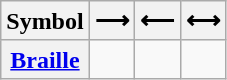<table class="wikitable" style="text-align:center">
<tr>
<th>Symbol</th>
<th>⟶</th>
<th>⟵</th>
<th>⟷</th>
</tr>
<tr>
<th><a href='#'>Braille</a></th>
<td></td>
<td></td>
<td></td>
</tr>
</table>
